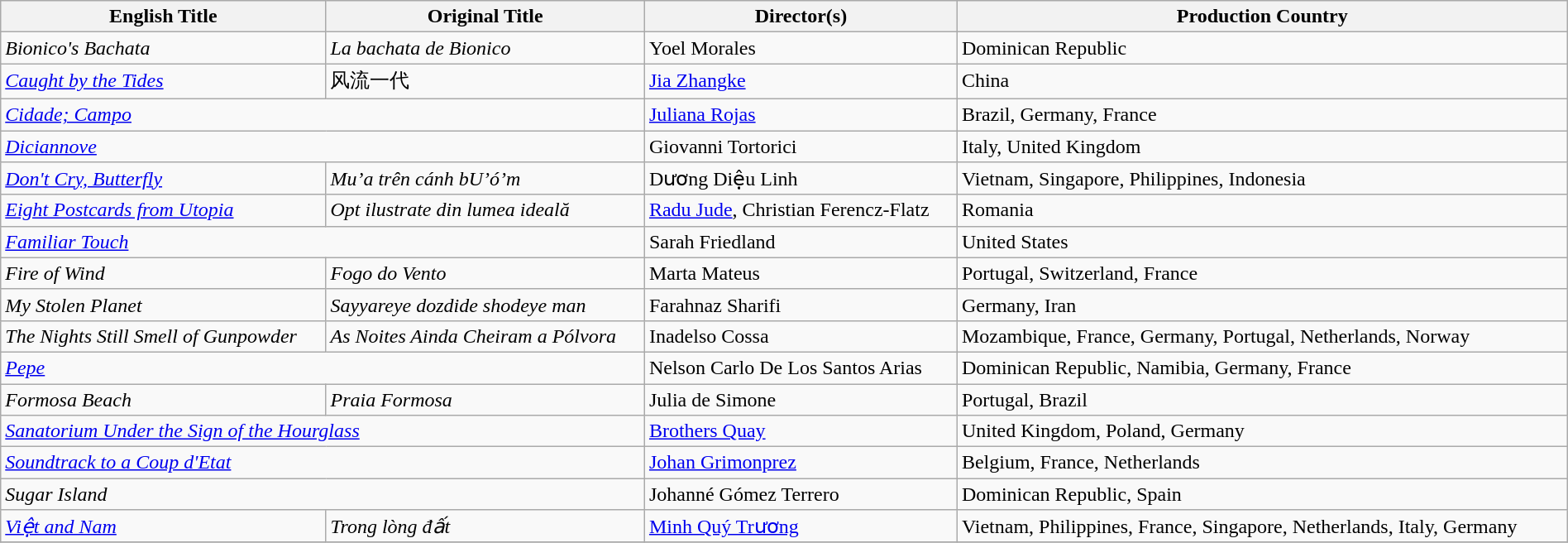<table class="wikitable" style="width:100%; margin-bottom:4px">
<tr>
<th>English Title</th>
<th>Original Title</th>
<th>Director(s)</th>
<th>Production Country</th>
</tr>
<tr>
<td><em>Bionico's Bachata</em></td>
<td><em>La bachata de Bionico</em></td>
<td>Yoel Morales</td>
<td>Dominican Republic</td>
</tr>
<tr>
<td><em><a href='#'>Caught by the Tides</a></em></td>
<td>风流一代</td>
<td><a href='#'>Jia Zhangke</a></td>
<td>China</td>
</tr>
<tr>
<td colspan="2"><em><a href='#'>Cidade; Campo</a></em></td>
<td><a href='#'>Juliana Rojas</a></td>
<td>Brazil, Germany, France</td>
</tr>
<tr>
<td colspan="2"><em><a href='#'>Diciannove</a></em></td>
<td>Giovanni Tortorici</td>
<td>Italy, United Kingdom</td>
</tr>
<tr>
<td><em><a href='#'>Don't Cry, Butterfly</a></em></td>
<td><em>Mu’a trên cánh bU’ó’m</em></td>
<td>Dương Diệu Linh</td>
<td>Vietnam, Singapore, Philippines, Indonesia</td>
</tr>
<tr>
<td><em><a href='#'>Eight Postcards from Utopia</a></em></td>
<td><em>Opt ilustrate din lumea ideală</em></td>
<td><a href='#'>Radu Jude</a>, Christian Ferencz-Flatz</td>
<td>Romania</td>
</tr>
<tr>
<td colspan="2"><em><a href='#'>Familiar Touch</a></em></td>
<td>Sarah Friedland</td>
<td>United States</td>
</tr>
<tr>
<td><em>Fire of Wind</em></td>
<td><em>Fogo do Vento</em></td>
<td>Marta Mateus</td>
<td>Portugal, Switzerland, France</td>
</tr>
<tr>
<td><em>My Stolen Planet</em></td>
<td><em>Sayyareye dozdide shodeye man</em></td>
<td>Farahnaz Sharifi</td>
<td>Germany, Iran</td>
</tr>
<tr>
<td><em>The Nights Still Smell of Gunpowder</em></td>
<td><em>As Noites Ainda Cheiram a Pólvora</em></td>
<td>Inadelso Cossa</td>
<td>Mozambique, France, Germany, Portugal, Netherlands, Norway</td>
</tr>
<tr>
<td colspan="2"><em><a href='#'>Pepe</a></em></td>
<td>Nelson Carlo De Los Santos Arias</td>
<td>Dominican Republic, Namibia, Germany, France</td>
</tr>
<tr>
<td><em>Formosa Beach</em></td>
<td><em>Praia Formosa</em></td>
<td>Julia de Simone</td>
<td>Portugal, Brazil</td>
</tr>
<tr>
<td colspan="2"><em><a href='#'>Sanatorium Under the Sign of the Hourglass</a></em></td>
<td><a href='#'>Brothers Quay</a></td>
<td>United Kingdom, Poland, Germany</td>
</tr>
<tr>
<td colspan="2"><em><a href='#'>Soundtrack to a Coup d'Etat</a></em></td>
<td><a href='#'>Johan Grimonprez</a></td>
<td>Belgium, France, Netherlands</td>
</tr>
<tr>
<td colspan="2"><em>Sugar Island</em></td>
<td>Johanné Gómez Terrero</td>
<td>Dominican Republic, Spain</td>
</tr>
<tr>
<td><em><a href='#'>Việt and Nam</a></em></td>
<td><em>Trong lòng đất</em></td>
<td><a href='#'>Minh Quý Trương</a></td>
<td>Vietnam, Philippines, France, Singapore, Netherlands, Italy, Germany</td>
</tr>
<tr>
</tr>
</table>
